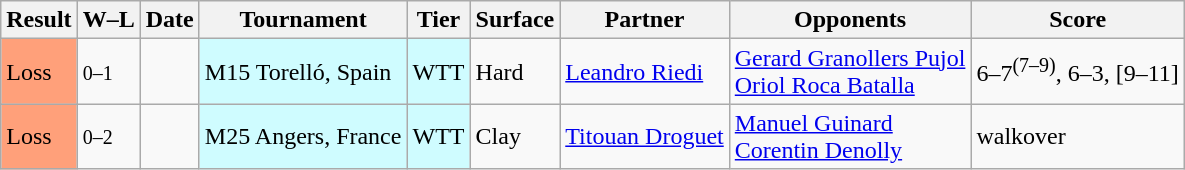<table class="sortable wikitable">
<tr>
<th>Result</th>
<th class="unsortable">W–L</th>
<th>Date</th>
<th>Tournament</th>
<th>Tier</th>
<th>Surface</th>
<th>Partner</th>
<th>Opponents</th>
<th class="unsortable">Score</th>
</tr>
<tr>
<td bgcolor=FFA07A>Loss</td>
<td><small>0–1</small></td>
<td></td>
<td style="background:#cffcff;">M15 Torelló, Spain</td>
<td style="background:#cffcff;">WTT</td>
<td>Hard</td>
<td> <a href='#'>Leandro Riedi</a></td>
<td> <a href='#'>Gerard Granollers Pujol</a> <br>  <a href='#'>Oriol Roca Batalla</a></td>
<td>6–7<sup>(7–9)</sup>, 6–3, [9–11]</td>
</tr>
<tr>
<td bgcolor=FFA07A>Loss</td>
<td><small>0–2</small></td>
<td></td>
<td style="background:#cffcff;">M25 Angers, France</td>
<td style="background:#cffcff;">WTT</td>
<td>Clay</td>
<td> <a href='#'>Titouan Droguet</a></td>
<td> <a href='#'>Manuel Guinard</a> <br>  <a href='#'>Corentin Denolly</a></td>
<td>walkover</td>
</tr>
</table>
